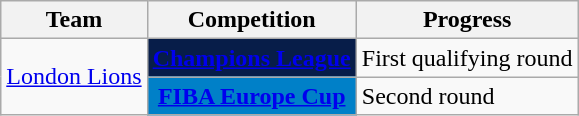<table class="wikitable sortable">
<tr>
<th>Team</th>
<th>Competition</th>
<th>Progress</th>
</tr>
<tr>
<td rowspan=2><a href='#'>London Lions</a></td>
<td style="background-color:#071D49;color:#D0D3D4;text-align:center"><strong><a href='#'><span>Champions League</span></a></strong></td>
<td>First qualifying round</td>
</tr>
<tr>
<td style="background-color:#0080C8;color:white;text-align:center"><strong><a href='#'><span>FIBA Europe Cup</span></a></strong></td>
<td>Second round</td>
</tr>
</table>
